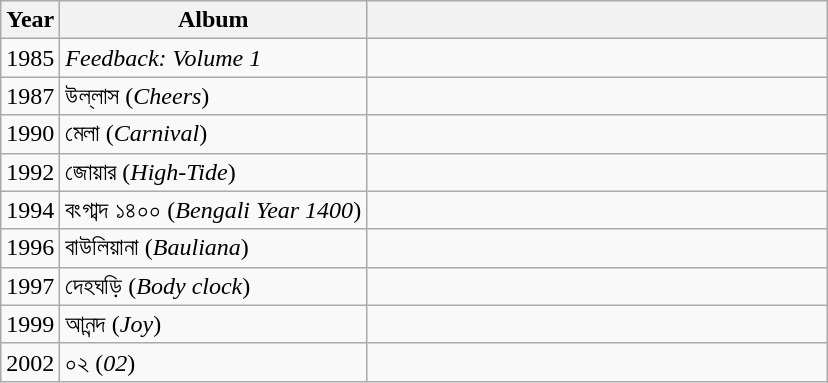<table class="wikitable" style="text-align:center;">
<tr>
<th>Year</th>
<th>Album</th>
<th class="unsortable" style="width: 300px;"></th>
</tr>
<tr>
<td>1985</td>
<td style="text-align:left;"><em>Feedback: Volume 1</em></td>
<td></td>
</tr>
<tr>
<td>1987</td>
<td style="text-align:left;">উল্লাস (<em>Cheers</em>)</td>
<td></td>
</tr>
<tr>
<td>1990</td>
<td style="text-align:left;">মেলা (<em>Carnival</em>)</td>
<td></td>
</tr>
<tr>
<td>1992</td>
<td style="text-align:left;">জোয়ার (<em>High-Tide</em>)</td>
<td></td>
</tr>
<tr>
<td>1994</td>
<td style="text-align:left;">বংগাব্দ ১৪০০ (<em>Bengali Year 1400</em>)</td>
<td></td>
</tr>
<tr>
<td>1996</td>
<td style="text-align:left;">বাউলিয়ানা (<em>Bauliana</em>)</td>
<td></td>
</tr>
<tr>
<td>1997</td>
<td style="text-align:left;">দেহঘড়ি (<em>Body clock</em>)</td>
<td></td>
</tr>
<tr>
<td>1999</td>
<td style="text-align:left;">আনন্দ (<em>Joy</em>)</td>
<td></td>
</tr>
<tr>
<td>2002</td>
<td style="text-align:left;">০২ (<em>02</em>)</td>
<td></td>
</tr>
</table>
